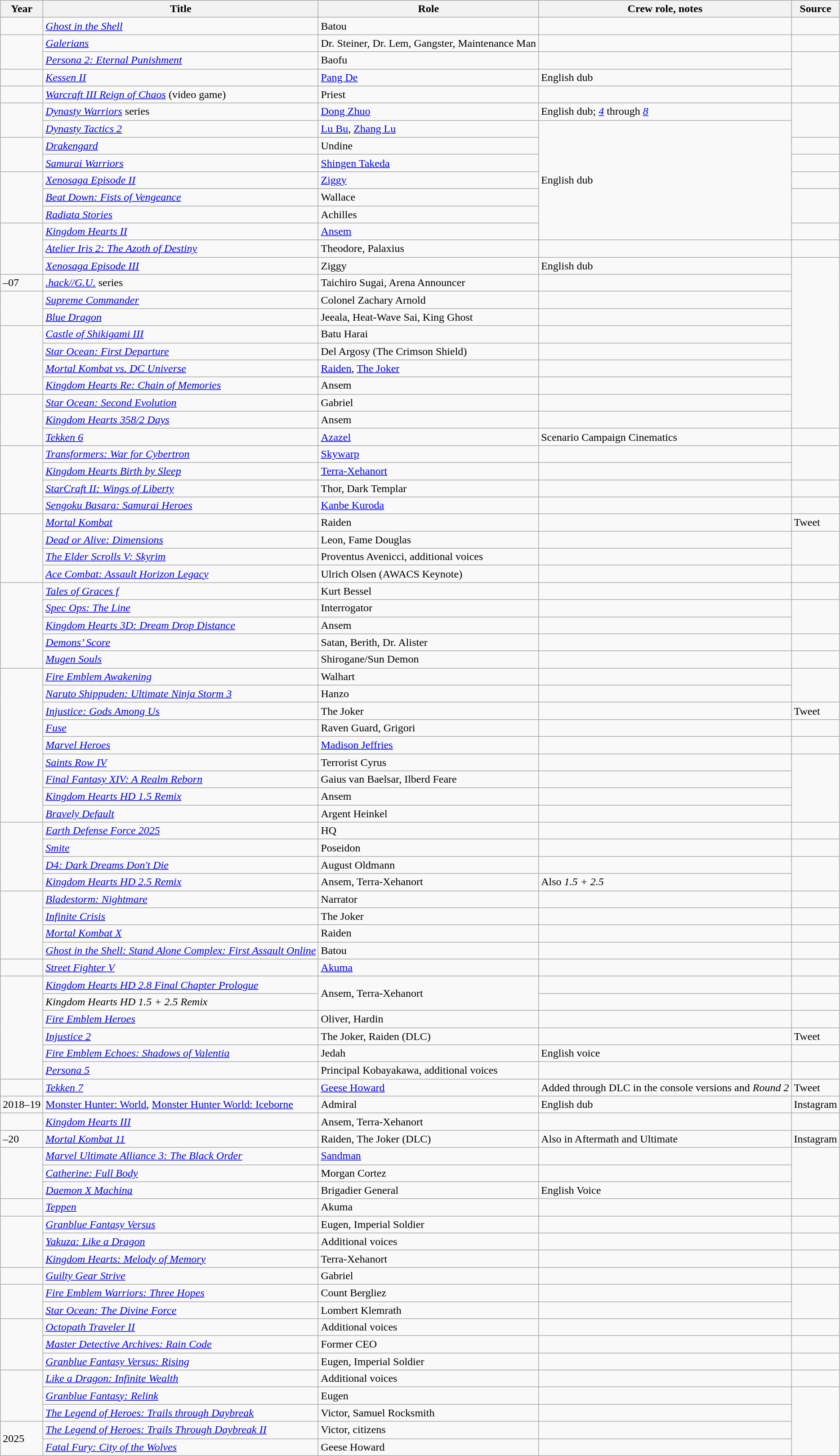<table class="wikitable sortable plainrowheaders">
<tr>
<th>Year</th>
<th>Title</th>
<th>Role</th>
<th class="unsortable">Crew role, notes</th>
<th class="unsortable">Source</th>
</tr>
<tr>
<td></td>
<td><em><a href='#'>Ghost in the Shell</a></em></td>
<td>Batou</td>
<td> </td>
<td></td>
</tr>
<tr>
<td rowspan="2"></td>
<td><em><a href='#'>Galerians</a></em></td>
<td>Dr. Steiner, Dr. Lem, Gangster, Maintenance Man</td>
<td></td>
<td></td>
</tr>
<tr>
<td><em><a href='#'>Persona 2: Eternal Punishment</a></em></td>
<td>Baofu</td>
<td></td>
<td rowspan="2"></td>
</tr>
<tr>
<td></td>
<td><em><a href='#'>Kessen II</a></em></td>
<td><a href='#'>Pang De</a></td>
<td>English dub</td>
</tr>
<tr>
<td></td>
<td><em><a href='#'>Warcraft III Reign of Chaos</a></em> (video game)</td>
<td>Priest</td>
<td></td>
<td></td>
</tr>
<tr>
<td rowspan="2"></td>
<td><em><a href='#'>Dynasty Warriors</a></em> series</td>
<td><a href='#'>Dong Zhuo</a></td>
<td>English dub; <em><a href='#'>4</a></em> through <em><a href='#'>8</a></em></td>
<td rowspan="2"></td>
</tr>
<tr>
<td><em><a href='#'>Dynasty Tactics 2</a></em></td>
<td><a href='#'>Lu Bu</a>, <a href='#'>Zhang Lu</a></td>
<td rowspan="7">English dub</td>
</tr>
<tr>
<td rowspan="2"></td>
<td><em><a href='#'>Drakengard</a></em></td>
<td>Undine</td>
<td></td>
</tr>
<tr>
<td><em><a href='#'>Samurai Warriors</a></em></td>
<td><a href='#'>Shingen Takeda</a></td>
<td></td>
</tr>
<tr>
<td rowspan="3"></td>
<td><em><a href='#'>Xenosaga Episode II</a></em></td>
<td><a href='#'>Ziggy</a></td>
<td></td>
</tr>
<tr>
<td><em><a href='#'>Beat Down: Fists of Vengeance</a></em></td>
<td>Wallace</td>
<td rowspan="2"></td>
</tr>
<tr>
<td><em><a href='#'>Radiata Stories</a></em></td>
<td>Achilles</td>
</tr>
<tr>
<td rowspan="3"></td>
<td><em><a href='#'>Kingdom Hearts II</a></em></td>
<td><a href='#'>Ansem</a></td>
<td></td>
</tr>
<tr>
<td><em><a href='#'>Atelier Iris 2: The Azoth of Destiny</a></em></td>
<td>Theodore, Palaxius</td>
<td></td>
<td></td>
</tr>
<tr>
<td><em><a href='#'>Xenosaga Episode III</a></em></td>
<td>Ziggy</td>
<td>English dub</td>
<td rowspan="10"></td>
</tr>
<tr>
<td>–07</td>
<td><em><a href='#'>.hack//G.U.</a></em> series</td>
<td>Taichiro Sugai, Arena Announcer</td>
<td></td>
</tr>
<tr>
<td rowspan="2"></td>
<td><em><a href='#'>Supreme Commander</a></em></td>
<td>Colonel Zachary Arnold</td>
<td></td>
</tr>
<tr>
<td><em><a href='#'>Blue Dragon</a></em></td>
<td>Jeeala, Heat-Wave Sai, King Ghost</td>
<td></td>
</tr>
<tr>
<td rowspan="4"></td>
<td><em><a href='#'>Castle of Shikigami III</a></em></td>
<td>Batu Harai</td>
<td></td>
</tr>
<tr>
<td><em><a href='#'>Star Ocean: First Departure</a></em></td>
<td>Del Argosy (The Crimson Shield)</td>
<td></td>
</tr>
<tr>
<td><em><a href='#'>Mortal Kombat vs. DC Universe</a></em></td>
<td><a href='#'>Raiden</a>, <a href='#'>The Joker</a></td>
<td></td>
</tr>
<tr>
<td><em><a href='#'>Kingdom Hearts Re: Chain of Memories</a></em></td>
<td>Ansem</td>
<td></td>
</tr>
<tr>
<td rowspan="3"></td>
<td><em><a href='#'>Star Ocean: Second Evolution</a></em></td>
<td>Gabriel</td>
<td></td>
</tr>
<tr>
<td><em><a href='#'>Kingdom Hearts 358/2 Days</a></em></td>
<td>Ansem</td>
<td></td>
</tr>
<tr>
<td><em><a href='#'>Tekken 6</a></em></td>
<td><a href='#'>Azazel</a></td>
<td>Scenario Campaign Cinematics</td>
<td></td>
</tr>
<tr>
<td rowspan="4"></td>
<td><em><a href='#'>Transformers: War for Cybertron</a></em></td>
<td><a href='#'>Skywarp</a></td>
<td></td>
<td rowspan="2"></td>
</tr>
<tr>
<td><em><a href='#'>Kingdom Hearts Birth by Sleep</a></em></td>
<td><a href='#'>Terra-Xehanort</a></td>
<td></td>
</tr>
<tr>
<td><em><a href='#'>StarCraft II: Wings of Liberty</a></em></td>
<td>Thor, Dark Templar</td>
<td></td>
<td></td>
</tr>
<tr>
<td><em><a href='#'>Sengoku Basara: Samurai Heroes</a></em></td>
<td><a href='#'>Kanbe Kuroda</a></td>
<td></td>
<td></td>
</tr>
<tr>
<td rowspan="4"></td>
<td><em><a href='#'>Mortal Kombat</a></em></td>
<td>Raiden</td>
<td></td>
<td>Tweet</td>
</tr>
<tr>
<td><em><a href='#'>Dead or Alive: Dimensions</a></em></td>
<td>Leon, Fame Douglas</td>
<td></td>
<td rowspan="2"></td>
</tr>
<tr>
<td><em><a href='#'>The Elder Scrolls V: Skyrim</a></em></td>
<td>Proventus Avenicci, additional voices</td>
<td></td>
</tr>
<tr>
<td><em><a href='#'>Ace Combat: Assault Horizon Legacy</a></em></td>
<td>Ulrich Olsen (AWACS Keynote)</td>
<td></td>
<td></td>
</tr>
<tr>
<td rowspan="5"></td>
<td><em><a href='#'>Tales of Graces f</a></em></td>
<td>Kurt Bessel</td>
<td></td>
<td></td>
</tr>
<tr>
<td><em><a href='#'>Spec Ops: The Line</a></em></td>
<td>Interrogator</td>
<td></td>
<td rowspan="2"></td>
</tr>
<tr>
<td><em><a href='#'>Kingdom Hearts 3D: Dream Drop Distance</a></em></td>
<td>Ansem</td>
<td></td>
</tr>
<tr>
<td><em><a href='#'>Demons’ Score</a></em></td>
<td>Satan, Berith, Dr. Alister</td>
<td></td>
<td></td>
</tr>
<tr>
<td><em><a href='#'>Mugen Souls</a></em></td>
<td>Shirogane/Sun Demon</td>
<td></td>
<td></td>
</tr>
<tr>
<td rowspan="9"></td>
<td><em><a href='#'>Fire Emblem Awakening</a></em></td>
<td>Walhart</td>
<td></td>
<td rowspan="2"></td>
</tr>
<tr>
<td><em><a href='#'>Naruto Shippuden: Ultimate Ninja Storm 3</a></em></td>
<td>Hanzo</td>
<td></td>
</tr>
<tr>
<td><em><a href='#'>Injustice: Gods Among Us</a></em></td>
<td>The Joker</td>
<td></td>
<td>Tweet</td>
</tr>
<tr>
<td><em><a href='#'>Fuse</a></em></td>
<td>Raven Guard, Grigori</td>
<td></td>
<td></td>
</tr>
<tr>
<td><em><a href='#'>Marvel Heroes</a></em></td>
<td><a href='#'>Madison Jeffries</a></td>
<td></td>
<td></td>
</tr>
<tr>
<td><em><a href='#'>Saints Row IV</a></em></td>
<td>Terrorist Cyrus</td>
<td></td>
<td rowspan="4"></td>
</tr>
<tr>
<td><em><a href='#'>Final Fantasy XIV: A Realm Reborn</a></em></td>
<td>Gaius van Baelsar, Ilberd Feare</td>
<td></td>
</tr>
<tr>
<td><em><a href='#'>Kingdom Hearts HD 1.5 Remix</a></em></td>
<td>Ansem</td>
<td></td>
</tr>
<tr>
<td><em><a href='#'>Bravely Default</a></em></td>
<td>Argent Heinkel</td>
<td></td>
</tr>
<tr>
<td rowspan="4"></td>
<td><em><a href='#'>Earth Defense Force 2025</a></em></td>
<td>HQ</td>
<td></td>
<td></td>
</tr>
<tr>
<td><em><a href='#'>Smite</a></em></td>
<td>Poseidon</td>
<td></td>
<td></td>
</tr>
<tr>
<td><em><a href='#'>D4: Dark Dreams Don't Die</a></em></td>
<td>August Oldmann</td>
<td></td>
<td rowspan="2"></td>
</tr>
<tr>
<td><em><a href='#'>Kingdom Hearts HD 2.5 Remix</a></em></td>
<td>Ansem, Terra-Xehanort</td>
<td>Also <em>1.5 + 2.5</em></td>
</tr>
<tr>
<td rowspan="4"></td>
<td><em><a href='#'>Bladestorm: Nightmare</a></em></td>
<td>Narrator</td>
<td></td>
<td></td>
</tr>
<tr>
<td><em><a href='#'>Infinite Crisis</a></em></td>
<td>The Joker</td>
<td></td>
<td></td>
</tr>
<tr>
<td><em><a href='#'>Mortal Kombat X</a></em></td>
<td>Raiden</td>
<td></td>
<td></td>
</tr>
<tr>
<td><em><a href='#'>Ghost in the Shell: Stand Alone Complex: First Assault Online</a></em></td>
<td>Batou</td>
<td></td>
<td></td>
</tr>
<tr>
<td></td>
<td><em><a href='#'>Street Fighter V</a></em></td>
<td><a href='#'>Akuma</a></td>
<td></td>
<td></td>
</tr>
<tr>
<td rowspan="6"></td>
<td><em><a href='#'>Kingdom Hearts HD 2.8 Final Chapter Prologue</a></em></td>
<td rowspan="2">Ansem, Terra-Xehanort</td>
<td></td>
<td></td>
</tr>
<tr>
<td><em>Kingdom Hearts HD 1.5 + 2.5 Remix </em></td>
<td></td>
<td></td>
</tr>
<tr>
<td><em><a href='#'>Fire Emblem Heroes</a></em></td>
<td>Oliver, Hardin</td>
<td></td>
<td></td>
</tr>
<tr>
<td><em><a href='#'>Injustice 2</a></em></td>
<td>The Joker, Raiden (DLC)</td>
<td></td>
<td>Tweet</td>
</tr>
<tr>
<td><em><a href='#'>Fire Emblem Echoes: Shadows of Valentia</a></em></td>
<td>Jedah</td>
<td>English voice</td>
<td></td>
</tr>
<tr>
<td><em><a href='#'>Persona 5</a></em></td>
<td>Principal Kobayakawa, additional voices</td>
<td></td>
<td></td>
</tr>
<tr>
<td> </td>
<td><em><a href='#'>Tekken 7</a></em></td>
<td><a href='#'>Geese Howard</a></td>
<td>Added through DLC in the console versions and <em>Round 2</em></td>
<td>Tweet</td>
</tr>
<tr>
<td>2018–19</td>
<td><a href='#'>Monster Hunter: World</a>, <a href='#'>Monster Hunter World: Iceborne</a></td>
<td>Admiral</td>
<td>English dub</td>
<td>Instagram </td>
</tr>
<tr>
<td></td>
<td><em><a href='#'>Kingdom Hearts III</a></em></td>
<td>Ansem, Terra-Xehanort</td>
<td></td>
<td></td>
</tr>
<tr>
<td>–20</td>
<td><em><a href='#'>Mortal Kombat 11</a></em></td>
<td>Raiden, The Joker (DLC)</td>
<td>Also in Aftermath and Ultimate</td>
<td>Instagram</td>
</tr>
<tr>
<td rowspan="3"></td>
<td><em><a href='#'>Marvel Ultimate Alliance 3: The Black Order</a></em></td>
<td><a href='#'>Sandman</a></td>
<td></td>
<td rowspan="3"></td>
</tr>
<tr>
<td><em><a href='#'>Catherine: Full Body</a></em></td>
<td>Morgan Cortez</td>
<td></td>
</tr>
<tr>
<td><em><a href='#'>Daemon X Machina</a></em></td>
<td>Brigadier General</td>
<td>English Voice</td>
</tr>
<tr>
<td></td>
<td><em><a href='#'>Teppen</a></em></td>
<td>Akuma</td>
<td></td>
<td></td>
</tr>
<tr>
<td rowspan="3"></td>
<td><em><a href='#'>Granblue Fantasy Versus</a></em></td>
<td>Eugen, Imperial Soldier</td>
<td></td>
<td></td>
</tr>
<tr>
<td><em><a href='#'>Yakuza: Like a Dragon</a></em></td>
<td>Additional voices</td>
<td></td>
<td></td>
</tr>
<tr>
<td><em><a href='#'>Kingdom Hearts: Melody of Memory</a></em></td>
<td>Terra-Xehanort</td>
<td></td>
<td></td>
</tr>
<tr>
<td></td>
<td><em><a href='#'>Guilty Gear Strive</a></em></td>
<td>Gabriel</td>
<td></td>
<td></td>
</tr>
<tr>
<td rowspan="2"></td>
<td><em><a href='#'>Fire Emblem Warriors: Three Hopes</a></em></td>
<td>Count Bergliez</td>
<td></td>
<td rowspan="2"></td>
</tr>
<tr>
<td><em><a href='#'>Star Ocean: The Divine Force</a></em></td>
<td>Lombert Klemrath</td>
<td></td>
</tr>
<tr>
<td rowspan="3"></td>
<td><em><a href='#'>Octopath Traveler II</a></em></td>
<td>Additional voices</td>
<td></td>
<td></td>
</tr>
<tr>
<td><em><a href='#'>Master Detective Archives: Rain Code</a></em></td>
<td>Former CEO</td>
<td></td>
<td></td>
</tr>
<tr>
<td><em><a href='#'>Granblue Fantasy Versus: Rising</a></em></td>
<td>Eugen, Imperial Soldier</td>
<td></td>
<td></td>
</tr>
<tr>
<td rowspan="3"></td>
<td><em><a href='#'>Like a Dragon: Infinite Wealth</a></em></td>
<td>Additional voices</td>
<td></td>
<td></td>
</tr>
<tr>
<td><em><a href='#'>Granblue Fantasy: Relink</a></em></td>
<td>Eugen</td>
<td></td>
<td rowspan="4"></td>
</tr>
<tr>
<td><a href='#'><em>The Legend of Heroes: Trails through Daybreak</em></a></td>
<td>Victor, Samuel Rocksmith</td>
<td></td>
</tr>
<tr>
<td rowspan="2">2025</td>
<td><em><a href='#'>The Legend of Heroes: Trails Through Daybreak II</a></em></td>
<td>Victor, citizens</td>
<td></td>
</tr>
<tr>
<td><em><a href='#'>Fatal Fury: City of the Wolves</a></em></td>
<td>Geese Howard</td>
<td></td>
</tr>
</table>
